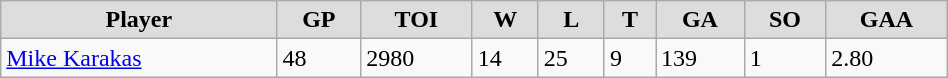<table class="wikitable" width="50%">
<tr align="center"  bgcolor="#dddddd">
<td><strong>Player</strong></td>
<td><strong>GP</strong></td>
<td><strong>TOI</strong></td>
<td><strong>W</strong></td>
<td><strong>L</strong></td>
<td><strong>T</strong></td>
<td><strong>GA</strong></td>
<td><strong>SO</strong></td>
<td><strong>GAA</strong></td>
</tr>
<tr>
<td><a href='#'>Mike Karakas</a></td>
<td>48</td>
<td>2980</td>
<td>14</td>
<td>25</td>
<td>9</td>
<td>139</td>
<td>1</td>
<td>2.80</td>
</tr>
</table>
